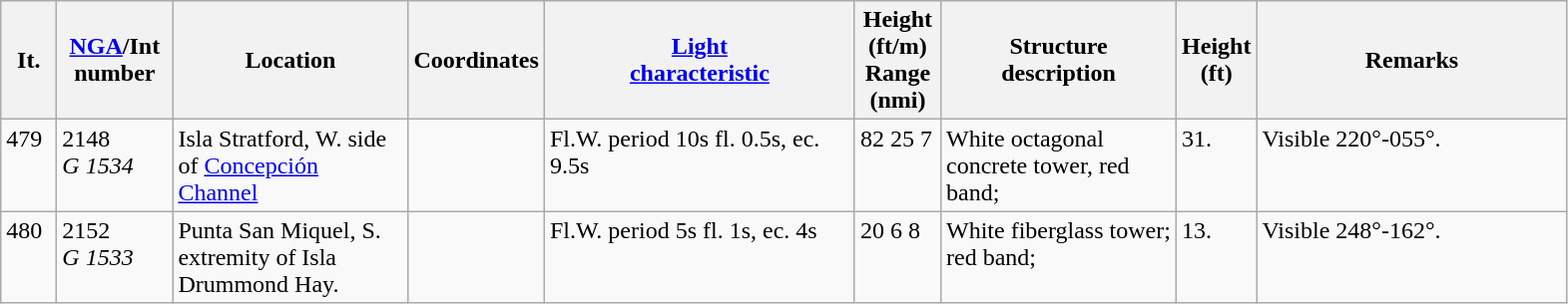<table class="wikitable">
<tr>
<th width="30">It.</th>
<th width="70"><a href='#'>NGA</a>/Int<br>number</th>
<th width="150">Location</th>
<th width="80">Coordinates</th>
<th width="200"><a href='#'>Light<br>characteristic</a></th>
<th width="50">Height (ft/m)<br>Range (nmi)</th>
<th width="150">Structure<br>description</th>
<th width="30">Height (ft)</th>
<th width="200">Remarks</th>
</tr>
<tr valign="top">
<td>479</td>
<td>2148<br><em>G 1534</em></td>
<td>Isla Stratford, W. side of <a href='#'>Concepción Channel</a></td>
<td></td>
<td>Fl.W. period 10s fl. 0.5s, ec. 9.5s</td>
<td>82 25 7</td>
<td>White octagonal concrete tower,  red band;</td>
<td>31.</td>
<td>Visible 220°-055°.</td>
</tr>
<tr valign="top">
<td>480</td>
<td>2152<br><em>G 1533</em></td>
<td>Punta San Miquel, S. extremity of Isla Drummond Hay.</td>
<td></td>
<td>Fl.W. period 5s fl. 1s, ec. 4s</td>
<td>20 6 8</td>
<td>White fiberglass tower; red band;</td>
<td>13.</td>
<td>Visible 248°-162°.</td>
</tr>
</table>
